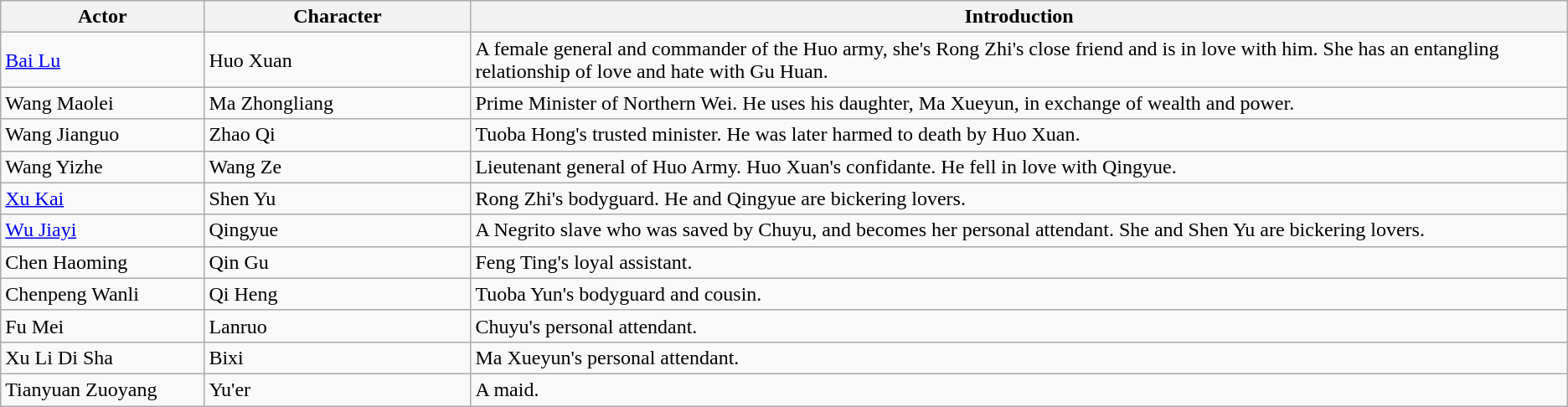<table class="wikitable">
<tr>
<th style="width:13%">Actor</th>
<th style="width:17%">Character</th>
<th>Introduction</th>
</tr>
<tr>
<td><a href='#'>Bai Lu</a></td>
<td>Huo Xuan</td>
<td>A female general and commander of the Huo army, she's Rong Zhi's close friend and is in love with him. She has an entangling relationship of love and hate with Gu Huan.</td>
</tr>
<tr>
<td>Wang Maolei</td>
<td>Ma Zhongliang</td>
<td>Prime Minister of Northern Wei. He uses his daughter, Ma Xueyun, in exchange of wealth and power.</td>
</tr>
<tr>
<td>Wang Jianguo</td>
<td>Zhao Qi</td>
<td>Tuoba Hong's trusted minister. He was later harmed to death by Huo Xuan.</td>
</tr>
<tr>
<td>Wang Yizhe</td>
<td>Wang Ze</td>
<td>Lieutenant general of Huo Army. Huo Xuan's confidante. He fell in love with Qingyue.</td>
</tr>
<tr>
<td><a href='#'>Xu Kai</a></td>
<td>Shen Yu</td>
<td>Rong Zhi's bodyguard. He and Qingyue are bickering lovers.</td>
</tr>
<tr>
<td><a href='#'>Wu Jiayi</a></td>
<td>Qingyue</td>
<td>A Negrito slave who was saved by Chuyu, and becomes her personal attendant. She and Shen Yu are bickering lovers.</td>
</tr>
<tr>
<td>Chen Haoming</td>
<td>Qin Gu</td>
<td>Feng Ting's loyal assistant.</td>
</tr>
<tr>
<td>Chenpeng Wanli</td>
<td>Qi Heng</td>
<td>Tuoba Yun's bodyguard and cousin.</td>
</tr>
<tr>
<td>Fu Mei</td>
<td>Lanruo</td>
<td>Chuyu's personal attendant.</td>
</tr>
<tr>
<td>Xu Li Di Sha</td>
<td>Bixi</td>
<td>Ma Xueyun's personal attendant.</td>
</tr>
<tr>
<td>Tianyuan Zuoyang</td>
<td>Yu'er</td>
<td>A maid.</td>
</tr>
</table>
